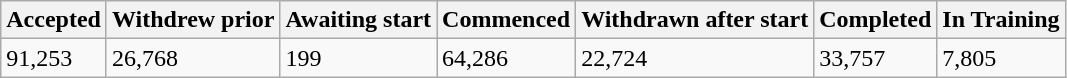<table class="wikitable">
<tr>
<th>Accepted</th>
<th>Withdrew prior</th>
<th>Awaiting start</th>
<th>Commenced</th>
<th>Withdrawn after start</th>
<th>Completed</th>
<th>In Training</th>
</tr>
<tr>
<td>91,253</td>
<td>26,768</td>
<td>199</td>
<td>64,286</td>
<td>22,724</td>
<td>33,757</td>
<td>7,805</td>
</tr>
</table>
